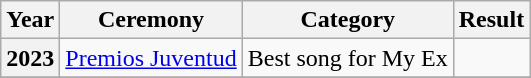<table class="wikitable plainrowheaders">
<tr>
<th scope="col">Year</th>
<th scope="col">Ceremony</th>
<th scope="col">Category</th>
<th scope="col">Result</th>
</tr>
<tr>
<th scope="row" rowspan="1">2023</th>
<td><a href='#'>Premios Juventud</a></td>
<td>Best song for My Ex</td>
<td></td>
</tr>
<tr>
</tr>
</table>
